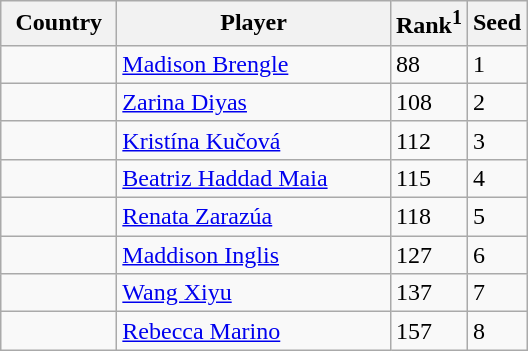<table class="sortable wikitable">
<tr>
<th width="70">Country</th>
<th width="175">Player</th>
<th>Rank<sup>1</sup></th>
<th>Seed</th>
</tr>
<tr>
<td></td>
<td><a href='#'>Madison Brengle</a></td>
<td>88</td>
<td>1</td>
</tr>
<tr>
<td></td>
<td><a href='#'>Zarina Diyas</a></td>
<td>108</td>
<td>2</td>
</tr>
<tr>
<td></td>
<td><a href='#'>Kristína Kučová</a></td>
<td>112</td>
<td>3</td>
</tr>
<tr>
<td></td>
<td><a href='#'>Beatriz Haddad Maia</a></td>
<td>115</td>
<td>4</td>
</tr>
<tr>
<td></td>
<td><a href='#'>Renata Zarazúa</a></td>
<td>118</td>
<td>5</td>
</tr>
<tr>
<td></td>
<td><a href='#'>Maddison Inglis</a></td>
<td>127</td>
<td>6</td>
</tr>
<tr>
<td></td>
<td><a href='#'>Wang Xiyu</a></td>
<td>137</td>
<td>7</td>
</tr>
<tr>
<td></td>
<td><a href='#'>Rebecca Marino</a></td>
<td>157</td>
<td>8</td>
</tr>
</table>
